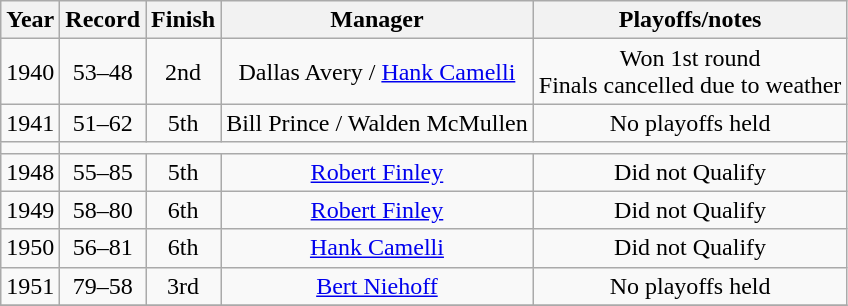<table class="wikitable">
<tr>
<th>Year</th>
<th>Record</th>
<th>Finish</th>
<th>Manager</th>
<th>Playoffs/notes</th>
</tr>
<tr align=center>
<td>1940</td>
<td>53–48</td>
<td>2nd</td>
<td>Dallas Avery / <a href='#'>Hank Camelli</a></td>
<td>Won 1st round<br>Finals cancelled due to weather</td>
</tr>
<tr align=center>
<td>1941</td>
<td>51–62</td>
<td>5th</td>
<td>Bill Prince / Walden McMullen</td>
<td>No playoffs held</td>
</tr>
<tr align=center>
<td></td>
</tr>
<tr align=center>
<td>1948</td>
<td>55–85</td>
<td>5th</td>
<td><a href='#'>Robert Finley</a></td>
<td>Did not Qualify</td>
</tr>
<tr align=center>
<td>1949</td>
<td>58–80</td>
<td>6th</td>
<td><a href='#'>Robert Finley</a></td>
<td>Did not Qualify</td>
</tr>
<tr align=center>
<td>1950</td>
<td>56–81</td>
<td>6th</td>
<td><a href='#'>Hank Camelli</a></td>
<td>Did not Qualify</td>
</tr>
<tr align=center>
<td>1951</td>
<td>79–58</td>
<td>3rd</td>
<td><a href='#'>Bert Niehoff</a></td>
<td>No playoffs held</td>
</tr>
<tr align=center>
</tr>
</table>
